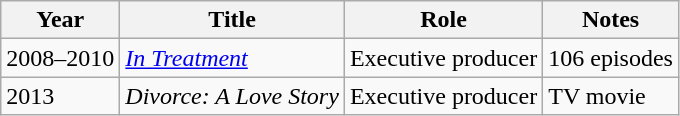<table class="wikitable sortable">
<tr>
<th>Year</th>
<th>Title</th>
<th>Role</th>
<th class="unsortable">Notes</th>
</tr>
<tr>
<td>2008–2010</td>
<td><em><a href='#'>In Treatment</a></em></td>
<td>Executive producer</td>
<td>106 episodes</td>
</tr>
<tr>
<td>2013</td>
<td><em>Divorce: A Love Story</em></td>
<td>Executive producer</td>
<td>TV movie</td>
</tr>
</table>
